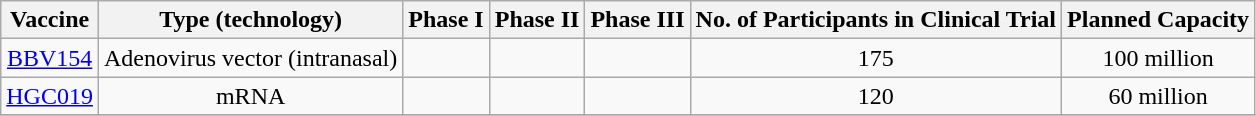<table class="wikitable" style="text-align:center">
<tr>
<th>Vaccine</th>
<th>Type (technology)</th>
<th>Phase I</th>
<th>Phase II</th>
<th>Phase III</th>
<th>No. of Participants in Clinical Trial</th>
<th>Planned Capacity</th>
</tr>
<tr>
<td><a href='#'>BBV154</a></td>
<td>Adenovirus vector (intranasal)</td>
<td></td>
<td></td>
<td></td>
<td style="text-align:Center;">175</td>
<td>100 million</td>
</tr>
<tr>
<td><a href='#'>HGC019</a></td>
<td>mRNA</td>
<td></td>
<td></td>
<td></td>
<td style="text-align:Center;">120  </td>
<td>60 million </td>
</tr>
<tr>
</tr>
</table>
